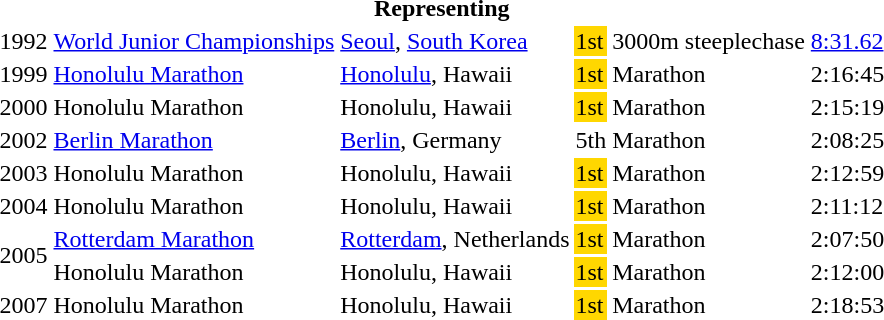<table>
<tr>
<th colspan="6">Representing </th>
</tr>
<tr>
<td>1992</td>
<td><a href='#'>World Junior Championships</a></td>
<td><a href='#'>Seoul</a>, <a href='#'>South Korea</a></td>
<td bgcolor=gold>1st</td>
<td>3000m steeplechase</td>
<td><a href='#'>8:31.62</a></td>
</tr>
<tr>
<td>1999</td>
<td><a href='#'>Honolulu Marathon</a></td>
<td><a href='#'>Honolulu</a>, Hawaii</td>
<td bgcolor=gold>1st</td>
<td>Marathon</td>
<td>2:16:45</td>
</tr>
<tr>
<td>2000</td>
<td>Honolulu Marathon</td>
<td>Honolulu, Hawaii</td>
<td bgcolor=gold>1st</td>
<td>Marathon</td>
<td>2:15:19</td>
</tr>
<tr>
<td>2002</td>
<td><a href='#'>Berlin Marathon</a></td>
<td><a href='#'>Berlin</a>, Germany</td>
<td>5th</td>
<td>Marathon</td>
<td>2:08:25</td>
</tr>
<tr>
<td>2003</td>
<td>Honolulu Marathon</td>
<td>Honolulu, Hawaii</td>
<td bgcolor=gold>1st</td>
<td>Marathon</td>
<td>2:12:59</td>
</tr>
<tr>
<td>2004</td>
<td>Honolulu Marathon</td>
<td>Honolulu, Hawaii</td>
<td bgcolor=gold>1st</td>
<td>Marathon</td>
<td>2:11:12</td>
</tr>
<tr>
<td rowspan=2>2005</td>
<td><a href='#'>Rotterdam Marathon</a></td>
<td><a href='#'>Rotterdam</a>, Netherlands</td>
<td bgcolor=gold>1st</td>
<td>Marathon</td>
<td>2:07:50</td>
</tr>
<tr>
<td>Honolulu Marathon</td>
<td>Honolulu, Hawaii</td>
<td bgcolor=gold>1st</td>
<td>Marathon</td>
<td>2:12:00</td>
</tr>
<tr>
<td>2007</td>
<td>Honolulu Marathon</td>
<td>Honolulu, Hawaii</td>
<td bgcolor=gold>1st</td>
<td>Marathon</td>
<td>2:18:53</td>
</tr>
</table>
